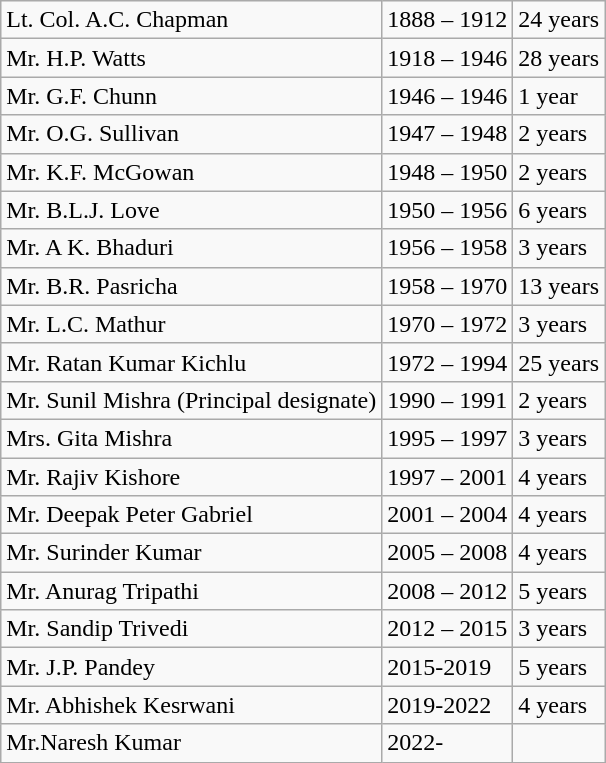<table class="wikitable">
<tr>
<td>Lt. Col. A.C. Chapman</td>
<td>1888 – 1912</td>
<td>24 years</td>
</tr>
<tr>
<td>Mr. H.P. Watts</td>
<td>1918 – 1946</td>
<td>28 years</td>
</tr>
<tr>
<td>Mr. G.F. Chunn</td>
<td>1946 – 1946</td>
<td>1 year</td>
</tr>
<tr>
<td>Mr. O.G. Sullivan</td>
<td>1947 – 1948</td>
<td>2 years</td>
</tr>
<tr>
<td>Mr. K.F. McGowan</td>
<td>1948 – 1950</td>
<td>2 years</td>
</tr>
<tr>
<td>Mr. B.L.J. Love</td>
<td>1950 – 1956</td>
<td>6 years</td>
</tr>
<tr>
<td>Mr. A K. Bhaduri</td>
<td>1956 – 1958</td>
<td>3 years</td>
</tr>
<tr>
<td>Mr. B.R. Pasricha</td>
<td>1958 – 1970</td>
<td>13 years</td>
</tr>
<tr>
<td>Mr. L.C. Mathur</td>
<td>1970 – 1972</td>
<td>3 years</td>
</tr>
<tr>
<td>Mr. Ratan  Kumar  Kichlu</td>
<td>1972 – 1994</td>
<td>25 years</td>
</tr>
<tr>
<td>Mr. Sunil Mishra (Principal designate)</td>
<td>1990 – 1991</td>
<td>2 years</td>
</tr>
<tr>
<td>Mrs. Gita Mishra</td>
<td>1995 – 1997</td>
<td>3 years</td>
</tr>
<tr>
<td>Mr. Rajiv Kishore</td>
<td>1997 – 2001</td>
<td>4 years</td>
</tr>
<tr>
<td>Mr. Deepak Peter Gabriel</td>
<td>2001 – 2004</td>
<td>4 years</td>
</tr>
<tr>
<td>Mr. Surinder Kumar</td>
<td>2005 – 2008</td>
<td>4 years</td>
</tr>
<tr>
<td>Mr. Anurag Tripathi</td>
<td>2008 – 2012</td>
<td>5 years</td>
</tr>
<tr>
<td>Mr. Sandip Trivedi</td>
<td>2012 – 2015</td>
<td>3 years</td>
</tr>
<tr>
<td>Mr. J.P. Pandey</td>
<td>2015-2019</td>
<td>5 years</td>
</tr>
<tr>
<td>Mr. Abhishek Kesrwani</td>
<td>2019-2022</td>
<td>4 years</td>
</tr>
<tr>
<td>Mr.Naresh Kumar</td>
<td>2022-</td>
</tr>
</table>
